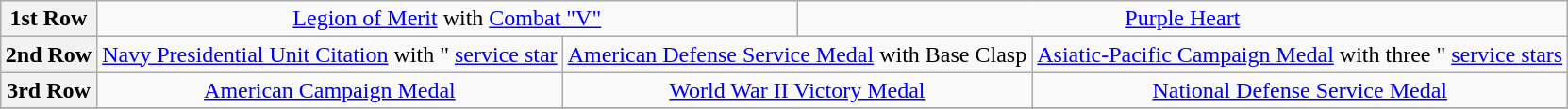<table class="wikitable" style="margin:1em auto; text-align:center;">
<tr>
<th>1st Row</th>
<td colspan="5"><a href='#'>Legion of Merit</a> with <a href='#'>Combat "V"</a></td>
<td colspan="4"><a href='#'>Purple Heart</a></td>
</tr>
<tr>
<th>2nd Row</th>
<td colspan="3"><a href='#'>Navy Presidential Unit Citation</a> with " <a href='#'>service star</a></td>
<td colspan="3"><a href='#'>American Defense Service Medal</a> with Base Clasp</td>
<td colspan="3"><a href='#'>Asiatic-Pacific Campaign Medal</a> with three " <a href='#'>service stars</a></td>
</tr>
<tr>
<th>3rd Row</th>
<td colspan="3"><a href='#'>American Campaign Medal</a></td>
<td colspan="3"><a href='#'>World War II Victory Medal</a></td>
<td colspan="3"><a href='#'>National Defense Service Medal</a></td>
</tr>
<tr>
</tr>
</table>
